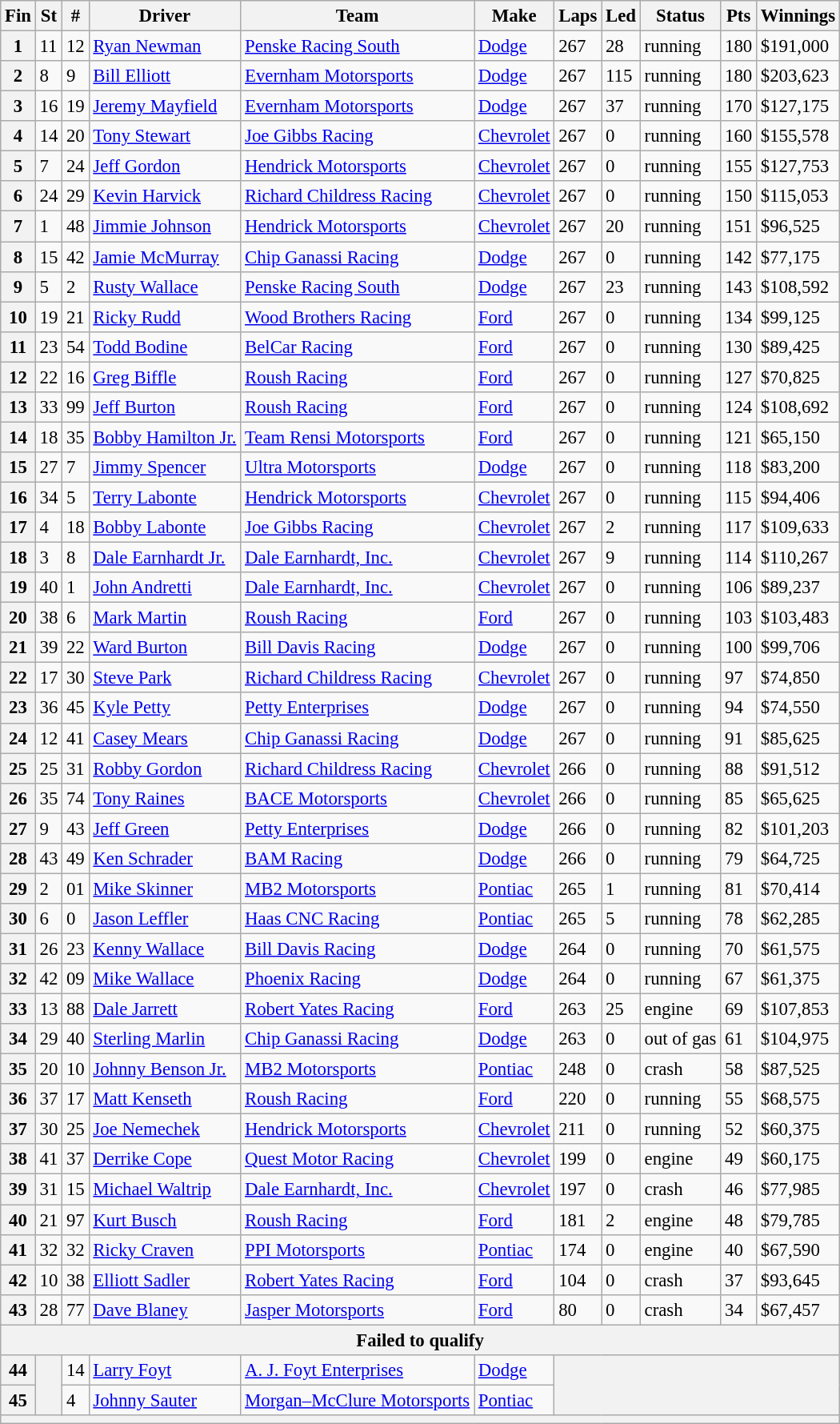<table class="wikitable" style="font-size:95%">
<tr>
<th>Fin</th>
<th>St</th>
<th>#</th>
<th>Driver</th>
<th>Team</th>
<th>Make</th>
<th>Laps</th>
<th>Led</th>
<th>Status</th>
<th>Pts</th>
<th>Winnings</th>
</tr>
<tr>
<th>1</th>
<td>11</td>
<td>12</td>
<td><a href='#'>Ryan Newman</a></td>
<td><a href='#'>Penske Racing South</a></td>
<td><a href='#'>Dodge</a></td>
<td>267</td>
<td>28</td>
<td>running</td>
<td>180</td>
<td>$191,000</td>
</tr>
<tr>
<th>2</th>
<td>8</td>
<td>9</td>
<td><a href='#'>Bill Elliott</a></td>
<td><a href='#'>Evernham Motorsports</a></td>
<td><a href='#'>Dodge</a></td>
<td>267</td>
<td>115</td>
<td>running</td>
<td>180</td>
<td>$203,623</td>
</tr>
<tr>
<th>3</th>
<td>16</td>
<td>19</td>
<td><a href='#'>Jeremy Mayfield</a></td>
<td><a href='#'>Evernham Motorsports</a></td>
<td><a href='#'>Dodge</a></td>
<td>267</td>
<td>37</td>
<td>running</td>
<td>170</td>
<td>$127,175</td>
</tr>
<tr>
<th>4</th>
<td>14</td>
<td>20</td>
<td><a href='#'>Tony Stewart</a></td>
<td><a href='#'>Joe Gibbs Racing</a></td>
<td><a href='#'>Chevrolet</a></td>
<td>267</td>
<td>0</td>
<td>running</td>
<td>160</td>
<td>$155,578</td>
</tr>
<tr>
<th>5</th>
<td>7</td>
<td>24</td>
<td><a href='#'>Jeff Gordon</a></td>
<td><a href='#'>Hendrick Motorsports</a></td>
<td><a href='#'>Chevrolet</a></td>
<td>267</td>
<td>0</td>
<td>running</td>
<td>155</td>
<td>$127,753</td>
</tr>
<tr>
<th>6</th>
<td>24</td>
<td>29</td>
<td><a href='#'>Kevin Harvick</a></td>
<td><a href='#'>Richard Childress Racing</a></td>
<td><a href='#'>Chevrolet</a></td>
<td>267</td>
<td>0</td>
<td>running</td>
<td>150</td>
<td>$115,053</td>
</tr>
<tr>
<th>7</th>
<td>1</td>
<td>48</td>
<td><a href='#'>Jimmie Johnson</a></td>
<td><a href='#'>Hendrick Motorsports</a></td>
<td><a href='#'>Chevrolet</a></td>
<td>267</td>
<td>20</td>
<td>running</td>
<td>151</td>
<td>$96,525</td>
</tr>
<tr>
<th>8</th>
<td>15</td>
<td>42</td>
<td><a href='#'>Jamie McMurray</a></td>
<td><a href='#'>Chip Ganassi Racing</a></td>
<td><a href='#'>Dodge</a></td>
<td>267</td>
<td>0</td>
<td>running</td>
<td>142</td>
<td>$77,175</td>
</tr>
<tr>
<th>9</th>
<td>5</td>
<td>2</td>
<td><a href='#'>Rusty Wallace</a></td>
<td><a href='#'>Penske Racing South</a></td>
<td><a href='#'>Dodge</a></td>
<td>267</td>
<td>23</td>
<td>running</td>
<td>143</td>
<td>$108,592</td>
</tr>
<tr>
<th>10</th>
<td>19</td>
<td>21</td>
<td><a href='#'>Ricky Rudd</a></td>
<td><a href='#'>Wood Brothers Racing</a></td>
<td><a href='#'>Ford</a></td>
<td>267</td>
<td>0</td>
<td>running</td>
<td>134</td>
<td>$99,125</td>
</tr>
<tr>
<th>11</th>
<td>23</td>
<td>54</td>
<td><a href='#'>Todd Bodine</a></td>
<td><a href='#'>BelCar Racing</a></td>
<td><a href='#'>Ford</a></td>
<td>267</td>
<td>0</td>
<td>running</td>
<td>130</td>
<td>$89,425</td>
</tr>
<tr>
<th>12</th>
<td>22</td>
<td>16</td>
<td><a href='#'>Greg Biffle</a></td>
<td><a href='#'>Roush Racing</a></td>
<td><a href='#'>Ford</a></td>
<td>267</td>
<td>0</td>
<td>running</td>
<td>127</td>
<td>$70,825</td>
</tr>
<tr>
<th>13</th>
<td>33</td>
<td>99</td>
<td><a href='#'>Jeff Burton</a></td>
<td><a href='#'>Roush Racing</a></td>
<td><a href='#'>Ford</a></td>
<td>267</td>
<td>0</td>
<td>running</td>
<td>124</td>
<td>$108,692</td>
</tr>
<tr>
<th>14</th>
<td>18</td>
<td>35</td>
<td><a href='#'>Bobby Hamilton Jr.</a></td>
<td><a href='#'>Team Rensi Motorsports</a></td>
<td><a href='#'>Ford</a></td>
<td>267</td>
<td>0</td>
<td>running</td>
<td>121</td>
<td>$65,150</td>
</tr>
<tr>
<th>15</th>
<td>27</td>
<td>7</td>
<td><a href='#'>Jimmy Spencer</a></td>
<td><a href='#'>Ultra Motorsports</a></td>
<td><a href='#'>Dodge</a></td>
<td>267</td>
<td>0</td>
<td>running</td>
<td>118</td>
<td>$83,200</td>
</tr>
<tr>
<th>16</th>
<td>34</td>
<td>5</td>
<td><a href='#'>Terry Labonte</a></td>
<td><a href='#'>Hendrick Motorsports</a></td>
<td><a href='#'>Chevrolet</a></td>
<td>267</td>
<td>0</td>
<td>running</td>
<td>115</td>
<td>$94,406</td>
</tr>
<tr>
<th>17</th>
<td>4</td>
<td>18</td>
<td><a href='#'>Bobby Labonte</a></td>
<td><a href='#'>Joe Gibbs Racing</a></td>
<td><a href='#'>Chevrolet</a></td>
<td>267</td>
<td>2</td>
<td>running</td>
<td>117</td>
<td>$109,633</td>
</tr>
<tr>
<th>18</th>
<td>3</td>
<td>8</td>
<td><a href='#'>Dale Earnhardt Jr.</a></td>
<td><a href='#'>Dale Earnhardt, Inc.</a></td>
<td><a href='#'>Chevrolet</a></td>
<td>267</td>
<td>9</td>
<td>running</td>
<td>114</td>
<td>$110,267</td>
</tr>
<tr>
<th>19</th>
<td>40</td>
<td>1</td>
<td><a href='#'>John Andretti</a></td>
<td><a href='#'>Dale Earnhardt, Inc.</a></td>
<td><a href='#'>Chevrolet</a></td>
<td>267</td>
<td>0</td>
<td>running</td>
<td>106</td>
<td>$89,237</td>
</tr>
<tr>
<th>20</th>
<td>38</td>
<td>6</td>
<td><a href='#'>Mark Martin</a></td>
<td><a href='#'>Roush Racing</a></td>
<td><a href='#'>Ford</a></td>
<td>267</td>
<td>0</td>
<td>running</td>
<td>103</td>
<td>$103,483</td>
</tr>
<tr>
<th>21</th>
<td>39</td>
<td>22</td>
<td><a href='#'>Ward Burton</a></td>
<td><a href='#'>Bill Davis Racing</a></td>
<td><a href='#'>Dodge</a></td>
<td>267</td>
<td>0</td>
<td>running</td>
<td>100</td>
<td>$99,706</td>
</tr>
<tr>
<th>22</th>
<td>17</td>
<td>30</td>
<td><a href='#'>Steve Park</a></td>
<td><a href='#'>Richard Childress Racing</a></td>
<td><a href='#'>Chevrolet</a></td>
<td>267</td>
<td>0</td>
<td>running</td>
<td>97</td>
<td>$74,850</td>
</tr>
<tr>
<th>23</th>
<td>36</td>
<td>45</td>
<td><a href='#'>Kyle Petty</a></td>
<td><a href='#'>Petty Enterprises</a></td>
<td><a href='#'>Dodge</a></td>
<td>267</td>
<td>0</td>
<td>running</td>
<td>94</td>
<td>$74,550</td>
</tr>
<tr>
<th>24</th>
<td>12</td>
<td>41</td>
<td><a href='#'>Casey Mears</a></td>
<td><a href='#'>Chip Ganassi Racing</a></td>
<td><a href='#'>Dodge</a></td>
<td>267</td>
<td>0</td>
<td>running</td>
<td>91</td>
<td>$85,625</td>
</tr>
<tr>
<th>25</th>
<td>25</td>
<td>31</td>
<td><a href='#'>Robby Gordon</a></td>
<td><a href='#'>Richard Childress Racing</a></td>
<td><a href='#'>Chevrolet</a></td>
<td>266</td>
<td>0</td>
<td>running</td>
<td>88</td>
<td>$91,512</td>
</tr>
<tr>
<th>26</th>
<td>35</td>
<td>74</td>
<td><a href='#'>Tony Raines</a></td>
<td><a href='#'>BACE Motorsports</a></td>
<td><a href='#'>Chevrolet</a></td>
<td>266</td>
<td>0</td>
<td>running</td>
<td>85</td>
<td>$65,625</td>
</tr>
<tr>
<th>27</th>
<td>9</td>
<td>43</td>
<td><a href='#'>Jeff Green</a></td>
<td><a href='#'>Petty Enterprises</a></td>
<td><a href='#'>Dodge</a></td>
<td>266</td>
<td>0</td>
<td>running</td>
<td>82</td>
<td>$101,203</td>
</tr>
<tr>
<th>28</th>
<td>43</td>
<td>49</td>
<td><a href='#'>Ken Schrader</a></td>
<td><a href='#'>BAM Racing</a></td>
<td><a href='#'>Dodge</a></td>
<td>266</td>
<td>0</td>
<td>running</td>
<td>79</td>
<td>$64,725</td>
</tr>
<tr>
<th>29</th>
<td>2</td>
<td>01</td>
<td><a href='#'>Mike Skinner</a></td>
<td><a href='#'>MB2 Motorsports</a></td>
<td><a href='#'>Pontiac</a></td>
<td>265</td>
<td>1</td>
<td>running</td>
<td>81</td>
<td>$70,414</td>
</tr>
<tr>
<th>30</th>
<td>6</td>
<td>0</td>
<td><a href='#'>Jason Leffler</a></td>
<td><a href='#'>Haas CNC Racing</a></td>
<td><a href='#'>Pontiac</a></td>
<td>265</td>
<td>5</td>
<td>running</td>
<td>78</td>
<td>$62,285</td>
</tr>
<tr>
<th>31</th>
<td>26</td>
<td>23</td>
<td><a href='#'>Kenny Wallace</a></td>
<td><a href='#'>Bill Davis Racing</a></td>
<td><a href='#'>Dodge</a></td>
<td>264</td>
<td>0</td>
<td>running</td>
<td>70</td>
<td>$61,575</td>
</tr>
<tr>
<th>32</th>
<td>42</td>
<td>09</td>
<td><a href='#'>Mike Wallace</a></td>
<td><a href='#'>Phoenix Racing</a></td>
<td><a href='#'>Dodge</a></td>
<td>264</td>
<td>0</td>
<td>running</td>
<td>67</td>
<td>$61,375</td>
</tr>
<tr>
<th>33</th>
<td>13</td>
<td>88</td>
<td><a href='#'>Dale Jarrett</a></td>
<td><a href='#'>Robert Yates Racing</a></td>
<td><a href='#'>Ford</a></td>
<td>263</td>
<td>25</td>
<td>engine</td>
<td>69</td>
<td>$107,853</td>
</tr>
<tr>
<th>34</th>
<td>29</td>
<td>40</td>
<td><a href='#'>Sterling Marlin</a></td>
<td><a href='#'>Chip Ganassi Racing</a></td>
<td><a href='#'>Dodge</a></td>
<td>263</td>
<td>0</td>
<td>out of gas</td>
<td>61</td>
<td>$104,975</td>
</tr>
<tr>
<th>35</th>
<td>20</td>
<td>10</td>
<td><a href='#'>Johnny Benson Jr.</a></td>
<td><a href='#'>MB2 Motorsports</a></td>
<td><a href='#'>Pontiac</a></td>
<td>248</td>
<td>0</td>
<td>crash</td>
<td>58</td>
<td>$87,525</td>
</tr>
<tr>
<th>36</th>
<td>37</td>
<td>17</td>
<td><a href='#'>Matt Kenseth</a></td>
<td><a href='#'>Roush Racing</a></td>
<td><a href='#'>Ford</a></td>
<td>220</td>
<td>0</td>
<td>running</td>
<td>55</td>
<td>$68,575</td>
</tr>
<tr>
<th>37</th>
<td>30</td>
<td>25</td>
<td><a href='#'>Joe Nemechek</a></td>
<td><a href='#'>Hendrick Motorsports</a></td>
<td><a href='#'>Chevrolet</a></td>
<td>211</td>
<td>0</td>
<td>running</td>
<td>52</td>
<td>$60,375</td>
</tr>
<tr>
<th>38</th>
<td>41</td>
<td>37</td>
<td><a href='#'>Derrike Cope</a></td>
<td><a href='#'>Quest Motor Racing</a></td>
<td><a href='#'>Chevrolet</a></td>
<td>199</td>
<td>0</td>
<td>engine</td>
<td>49</td>
<td>$60,175</td>
</tr>
<tr>
<th>39</th>
<td>31</td>
<td>15</td>
<td><a href='#'>Michael Waltrip</a></td>
<td><a href='#'>Dale Earnhardt, Inc.</a></td>
<td><a href='#'>Chevrolet</a></td>
<td>197</td>
<td>0</td>
<td>crash</td>
<td>46</td>
<td>$77,985</td>
</tr>
<tr>
<th>40</th>
<td>21</td>
<td>97</td>
<td><a href='#'>Kurt Busch</a></td>
<td><a href='#'>Roush Racing</a></td>
<td><a href='#'>Ford</a></td>
<td>181</td>
<td>2</td>
<td>engine</td>
<td>48</td>
<td>$79,785</td>
</tr>
<tr>
<th>41</th>
<td>32</td>
<td>32</td>
<td><a href='#'>Ricky Craven</a></td>
<td><a href='#'>PPI Motorsports</a></td>
<td><a href='#'>Pontiac</a></td>
<td>174</td>
<td>0</td>
<td>engine</td>
<td>40</td>
<td>$67,590</td>
</tr>
<tr>
<th>42</th>
<td>10</td>
<td>38</td>
<td><a href='#'>Elliott Sadler</a></td>
<td><a href='#'>Robert Yates Racing</a></td>
<td><a href='#'>Ford</a></td>
<td>104</td>
<td>0</td>
<td>crash</td>
<td>37</td>
<td>$93,645</td>
</tr>
<tr>
<th>43</th>
<td>28</td>
<td>77</td>
<td><a href='#'>Dave Blaney</a></td>
<td><a href='#'>Jasper Motorsports</a></td>
<td><a href='#'>Ford</a></td>
<td>80</td>
<td>0</td>
<td>crash</td>
<td>34</td>
<td>$67,457</td>
</tr>
<tr>
<th colspan="11">Failed to qualify</th>
</tr>
<tr>
<th>44</th>
<th rowspan="2"></th>
<td>14</td>
<td><a href='#'>Larry Foyt</a></td>
<td><a href='#'>A. J. Foyt Enterprises</a></td>
<td><a href='#'>Dodge</a></td>
<th colspan="5" rowspan="2"></th>
</tr>
<tr>
<th>45</th>
<td>4</td>
<td><a href='#'>Johnny Sauter</a></td>
<td><a href='#'>Morgan–McClure Motorsports</a></td>
<td><a href='#'>Pontiac</a></td>
</tr>
<tr>
<th colspan="11"></th>
</tr>
</table>
